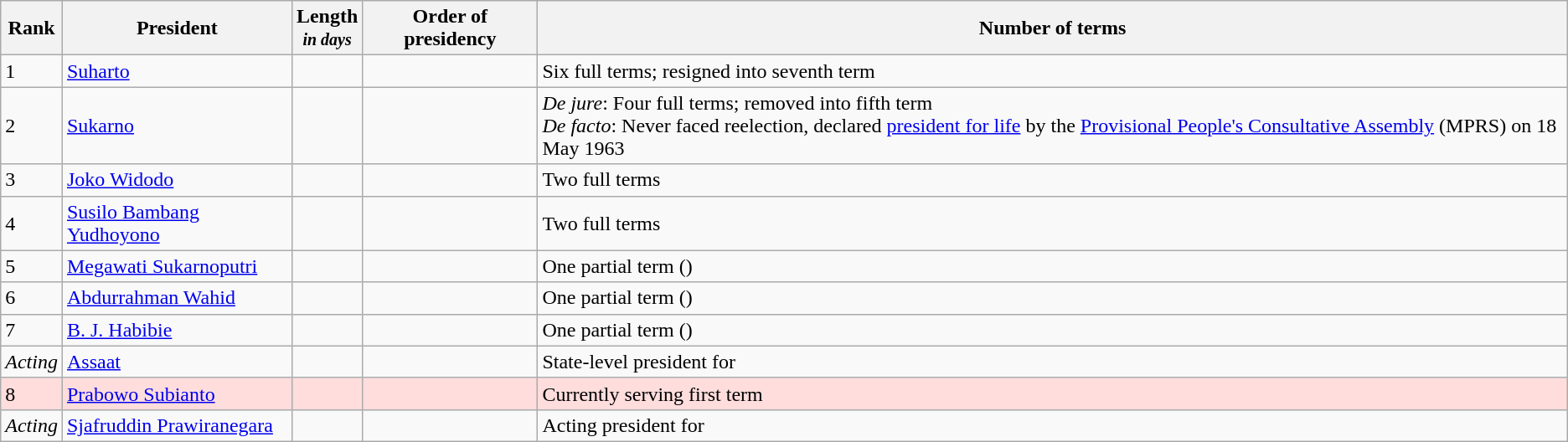<table class="wikitable sortable">
<tr>
<th data-sort-type="number">Rank</th>
<th data-sort-type="text">President</th>
<th class="unsortable">Length<br><small><em>in days</em></small></th>
<th>Order of presidency</th>
<th class="unsortable">Number of terms</th>
</tr>
<tr>
<td>1</td>
<td><a href='#'>Suharto</a></td>
<td></td>
<td></td>
<td>Six full terms; resigned  into seventh term</td>
</tr>
<tr>
<td>2</td>
<td><a href='#'>Sukarno</a></td>
<td></td>
<td></td>
<td><em>De jure</em>: Four full terms; removed  into fifth term<br><em>De facto</em>: Never faced reelection, declared <a href='#'>president for life</a> by the <a href='#'>Provisional People's Consultative Assembly</a> (MPRS) on 18 May 1963</td>
</tr>
<tr>
<td>3</td>
<td><a href='#'>Joko Widodo</a></td>
<td></td>
<td></td>
<td>Two full terms</td>
</tr>
<tr>
<td>4</td>
<td><a href='#'>Susilo Bambang Yudhoyono</a></td>
<td></td>
<td></td>
<td>Two full terms</td>
</tr>
<tr>
<td>5</td>
<td><a href='#'>Megawati Sukarnoputri</a></td>
<td></td>
<td></td>
<td>One partial term ()</td>
</tr>
<tr>
<td>6</td>
<td><a href='#'>Abdurrahman Wahid</a></td>
<td></td>
<td></td>
<td>One partial term ()</td>
</tr>
<tr>
<td>7</td>
<td><a href='#'>B. J. Habibie</a></td>
<td></td>
<td></td>
<td>One partial term ()</td>
</tr>
<tr>
<td><em>Acting</em></td>
<td><a href='#'>Assaat</a></td>
<td></td>
<td></td>
<td>State-level president for </td>
</tr>
<tr bgcolor=#FFDDDD>
<td>8</td>
<td><a href='#'>Prabowo Subianto</a></td>
<td></td>
<td></td>
<td>Currently serving first term</td>
</tr>
<tr>
<td><em>Acting</em></td>
<td><a href='#'>Sjafruddin Prawiranegara</a></td>
<td></td>
<td></td>
<td>Acting president for </td>
</tr>
</table>
